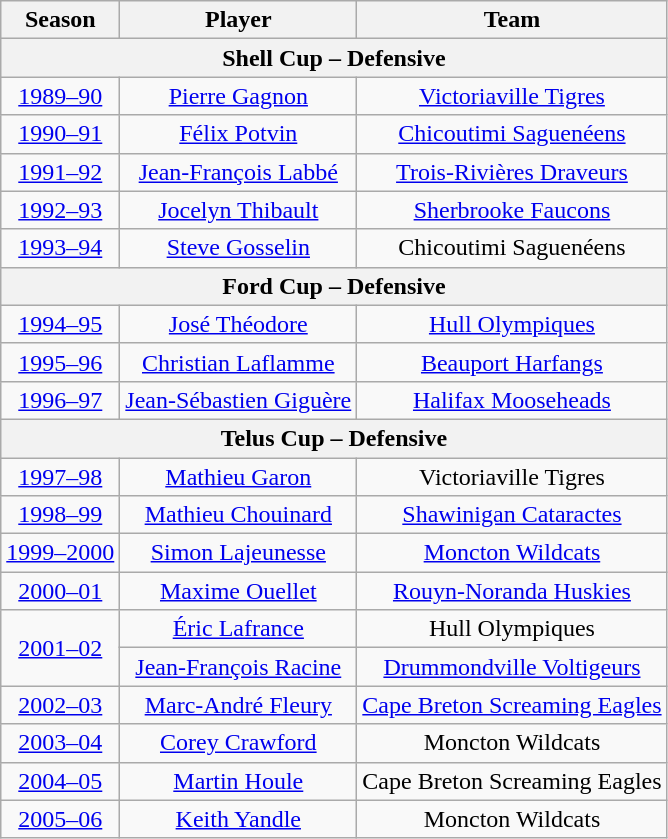<table class="wikitable" style="text-align:center">
<tr>
<th>Season</th>
<th>Player</th>
<th>Team</th>
</tr>
<tr>
<th colspan="3">Shell Cup – Defensive</th>
</tr>
<tr>
<td><a href='#'>1989–90</a></td>
<td><a href='#'>Pierre Gagnon</a></td>
<td><a href='#'>Victoriaville Tigres</a></td>
</tr>
<tr>
<td><a href='#'>1990–91</a></td>
<td><a href='#'>Félix Potvin</a></td>
<td><a href='#'>Chicoutimi Saguenéens</a></td>
</tr>
<tr>
<td><a href='#'>1991–92</a></td>
<td><a href='#'>Jean-François Labbé</a></td>
<td><a href='#'>Trois-Rivières Draveurs</a></td>
</tr>
<tr>
<td><a href='#'>1992–93</a></td>
<td><a href='#'>Jocelyn Thibault</a></td>
<td><a href='#'>Sherbrooke Faucons</a></td>
</tr>
<tr>
<td><a href='#'>1993–94</a></td>
<td><a href='#'>Steve Gosselin</a></td>
<td>Chicoutimi Saguenéens</td>
</tr>
<tr>
<th colspan="3">Ford Cup – Defensive</th>
</tr>
<tr>
<td><a href='#'>1994–95</a></td>
<td><a href='#'>José Théodore</a></td>
<td><a href='#'>Hull Olympiques</a></td>
</tr>
<tr>
<td><a href='#'>1995–96</a></td>
<td><a href='#'>Christian Laflamme</a></td>
<td><a href='#'>Beauport Harfangs</a></td>
</tr>
<tr>
<td><a href='#'>1996–97</a></td>
<td><a href='#'>Jean-Sébastien Giguère</a></td>
<td><a href='#'>Halifax Mooseheads</a></td>
</tr>
<tr>
<th colspan="3">Telus Cup – Defensive</th>
</tr>
<tr>
<td><a href='#'>1997–98</a></td>
<td><a href='#'>Mathieu Garon</a></td>
<td>Victoriaville Tigres</td>
</tr>
<tr>
<td><a href='#'>1998–99</a></td>
<td><a href='#'>Mathieu Chouinard</a></td>
<td><a href='#'>Shawinigan Cataractes</a></td>
</tr>
<tr>
<td><a href='#'>1999–2000</a></td>
<td><a href='#'>Simon Lajeunesse</a></td>
<td><a href='#'>Moncton Wildcats</a></td>
</tr>
<tr>
<td><a href='#'>2000–01</a></td>
<td><a href='#'>Maxime Ouellet</a></td>
<td><a href='#'>Rouyn-Noranda Huskies</a></td>
</tr>
<tr>
<td rowspan="2"><a href='#'>2001–02</a></td>
<td><a href='#'>Éric Lafrance</a></td>
<td>Hull Olympiques</td>
</tr>
<tr>
<td><a href='#'>Jean-François Racine</a></td>
<td><a href='#'>Drummondville Voltigeurs</a></td>
</tr>
<tr>
<td><a href='#'>2002–03</a></td>
<td><a href='#'>Marc-André Fleury</a></td>
<td><a href='#'>Cape Breton Screaming Eagles</a></td>
</tr>
<tr>
<td><a href='#'>2003–04</a></td>
<td><a href='#'>Corey Crawford</a></td>
<td>Moncton Wildcats</td>
</tr>
<tr>
<td><a href='#'>2004–05</a></td>
<td><a href='#'>Martin Houle</a></td>
<td>Cape Breton Screaming Eagles</td>
</tr>
<tr>
<td><a href='#'>2005–06</a></td>
<td><a href='#'>Keith Yandle</a></td>
<td>Moncton Wildcats</td>
</tr>
</table>
